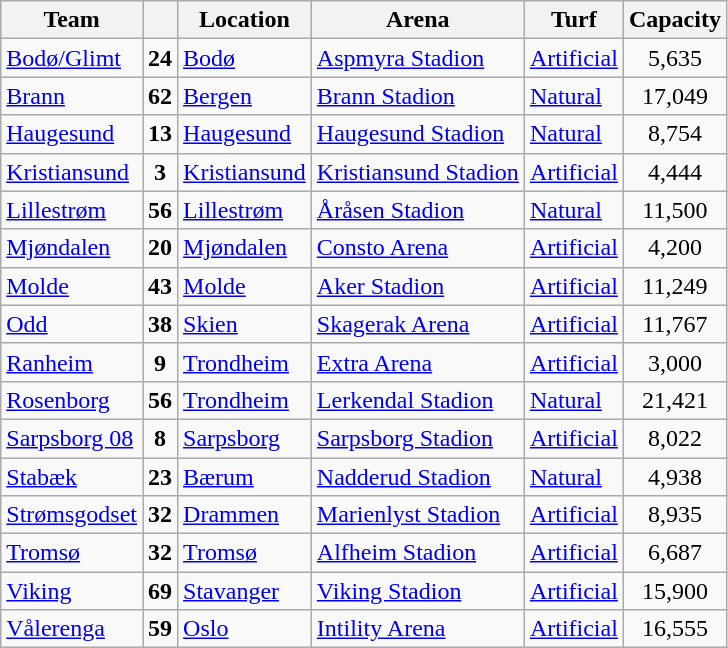<table class="wikitable sortable" border="1">
<tr>
<th>Team</th>
<th></th>
<th>Location</th>
<th>Arena</th>
<th>Turf</th>
<th>Capacity</th>
</tr>
<tr>
<td><a href='#'>Bodø/Glimt</a></td>
<td align="center"><strong>24</strong></td>
<td><a href='#'>Bodø</a></td>
<td><a href='#'>Aspmyra Stadion</a></td>
<td><a href='#'>Artificial</a></td>
<td align="center">5,635</td>
</tr>
<tr>
<td><a href='#'>Brann</a></td>
<td align="center"><strong>62</strong></td>
<td><a href='#'>Bergen</a></td>
<td><a href='#'>Brann Stadion</a></td>
<td><a href='#'>Natural</a></td>
<td align="center">17,049</td>
</tr>
<tr>
<td><a href='#'>Haugesund</a></td>
<td align="center"><strong>13</strong></td>
<td><a href='#'>Haugesund</a></td>
<td><a href='#'>Haugesund Stadion</a></td>
<td><a href='#'>Natural</a></td>
<td align="center">8,754</td>
</tr>
<tr>
<td><a href='#'>Kristiansund</a></td>
<td align="center"><strong>3</strong></td>
<td><a href='#'>Kristiansund</a></td>
<td><a href='#'>Kristiansund Stadion</a></td>
<td><a href='#'>Artificial</a></td>
<td align="center">4,444</td>
</tr>
<tr>
<td><a href='#'>Lillestrøm</a></td>
<td align="center"><strong>56</strong></td>
<td><a href='#'>Lillestrøm</a></td>
<td><a href='#'>Åråsen Stadion</a></td>
<td><a href='#'>Natural</a></td>
<td align="center">11,500</td>
</tr>
<tr>
<td><a href='#'>Mjøndalen</a></td>
<td align="center"><strong>20</strong></td>
<td><a href='#'>Mjøndalen</a></td>
<td><a href='#'>Consto Arena</a></td>
<td><a href='#'>Artificial</a></td>
<td align="center">4,200</td>
</tr>
<tr>
<td><a href='#'>Molde</a></td>
<td align="center"><strong>43</strong></td>
<td><a href='#'>Molde</a></td>
<td><a href='#'>Aker Stadion</a></td>
<td><a href='#'>Artificial</a></td>
<td align="center">11,249</td>
</tr>
<tr>
<td><a href='#'>Odd</a></td>
<td align="center"><strong>38</strong></td>
<td><a href='#'>Skien</a></td>
<td><a href='#'>Skagerak Arena</a></td>
<td><a href='#'>Artificial</a></td>
<td align="center">11,767</td>
</tr>
<tr>
<td><a href='#'>Ranheim</a></td>
<td align="center"><strong>9</strong></td>
<td><a href='#'>Trondheim</a></td>
<td><a href='#'>Extra Arena</a></td>
<td><a href='#'>Artificial</a></td>
<td align="center">3,000</td>
</tr>
<tr>
<td><a href='#'>Rosenborg</a></td>
<td align="center"><strong>56</strong></td>
<td><a href='#'>Trondheim</a></td>
<td><a href='#'>Lerkendal Stadion</a></td>
<td><a href='#'>Natural</a></td>
<td align="center">21,421</td>
</tr>
<tr>
<td><a href='#'>Sarpsborg 08</a></td>
<td align="center"><strong>8</strong></td>
<td><a href='#'>Sarpsborg</a></td>
<td><a href='#'>Sarpsborg Stadion</a></td>
<td><a href='#'>Artificial</a></td>
<td align="center">8,022</td>
</tr>
<tr>
<td><a href='#'>Stabæk</a></td>
<td align="center"><strong>23</strong></td>
<td><a href='#'>Bærum</a></td>
<td><a href='#'>Nadderud Stadion</a></td>
<td><a href='#'>Natural</a></td>
<td align="center">4,938</td>
</tr>
<tr>
<td><a href='#'>Strømsgodset</a></td>
<td align="center"><strong>32</strong></td>
<td><a href='#'>Drammen</a></td>
<td><a href='#'>Marienlyst Stadion</a></td>
<td><a href='#'>Artificial</a></td>
<td align="center">8,935</td>
</tr>
<tr>
<td><a href='#'>Tromsø</a></td>
<td align="center"><strong>32</strong></td>
<td><a href='#'>Tromsø</a></td>
<td><a href='#'>Alfheim Stadion</a></td>
<td><a href='#'>Artificial</a></td>
<td align="center">6,687</td>
</tr>
<tr>
<td><a href='#'>Viking</a></td>
<td align="center"><strong>69</strong></td>
<td><a href='#'>Stavanger</a></td>
<td><a href='#'>Viking Stadion</a></td>
<td><a href='#'>Artificial</a></td>
<td align="center">15,900</td>
</tr>
<tr>
<td><a href='#'>Vålerenga</a></td>
<td align="center"><strong>59</strong></td>
<td><a href='#'>Oslo</a></td>
<td><a href='#'>Intility Arena</a></td>
<td><a href='#'>Artificial</a></td>
<td align="center">16,555</td>
</tr>
</table>
